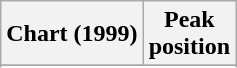<table class="wikitable plainrowheaders">
<tr>
<th scope="col">Chart (1999)</th>
<th scope="col">Peak<br>position</th>
</tr>
<tr>
</tr>
<tr>
</tr>
</table>
